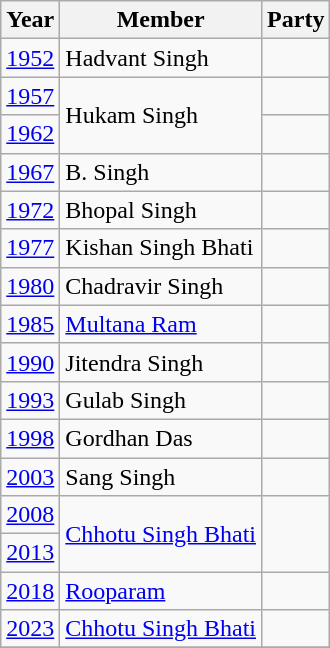<table class="wikitable sortable">
<tr>
<th>Year</th>
<th>Member</th>
<th colspan="2">Party</th>
</tr>
<tr>
<td><a href='#'>1952</a></td>
<td>Hadvant Singh</td>
<td></td>
</tr>
<tr>
<td><a href='#'>1957</a></td>
<td rowspan=2>Hukam Singh</td>
<td></td>
</tr>
<tr>
<td><a href='#'>1962</a></td>
<td></td>
</tr>
<tr>
<td><a href='#'>1967</a></td>
<td>B. Singh</td>
<td></td>
</tr>
<tr>
<td><a href='#'>1972</a></td>
<td>Bhopal Singh</td>
<td></td>
</tr>
<tr>
<td><a href='#'>1977</a></td>
<td>Kishan Singh Bhati</td>
<td></td>
</tr>
<tr>
<td><a href='#'>1980</a></td>
<td>Chadravir Singh</td>
<td></td>
</tr>
<tr>
<td><a href='#'>1985</a></td>
<td><a href='#'>Multana Ram</a></td>
<td></td>
</tr>
<tr>
<td><a href='#'>1990</a></td>
<td>Jitendra Singh</td>
<td></td>
</tr>
<tr>
<td><a href='#'>1993</a></td>
<td>Gulab Singh</td>
<td></td>
</tr>
<tr>
<td><a href='#'>1998</a></td>
<td>Gordhan Das</td>
<td></td>
</tr>
<tr>
<td><a href='#'>2003</a></td>
<td>Sang Singh</td>
<td></td>
</tr>
<tr>
<td><a href='#'>2008</a></td>
<td rowspan=2><a href='#'>Chhotu Singh Bhati</a></td>
</tr>
<tr>
<td><a href='#'>2013</a></td>
</tr>
<tr>
<td><a href='#'>2018</a></td>
<td><a href='#'>Rooparam</a></td>
<td></td>
</tr>
<tr>
<td><a href='#'>2023</a></td>
<td><a href='#'>Chhotu Singh Bhati</a></td>
<td></td>
</tr>
<tr>
</tr>
</table>
